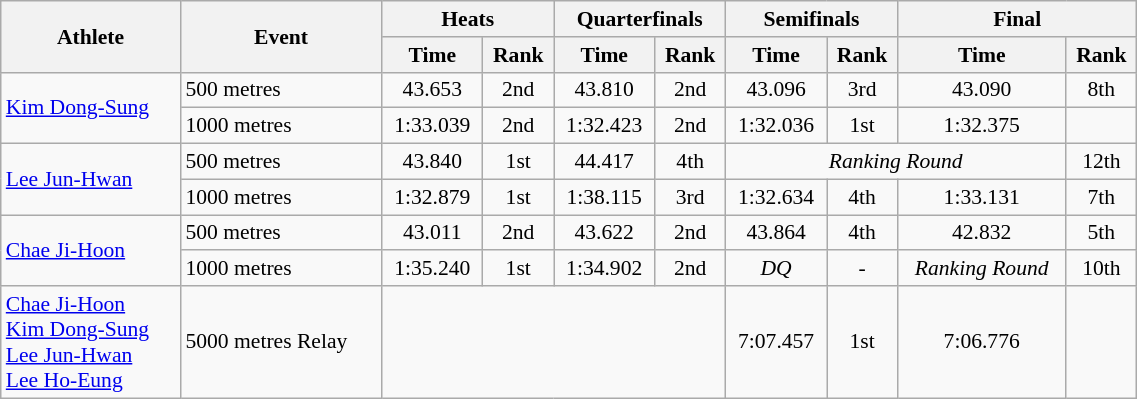<table class="wikitable" style="font-size:90%; text-align:center; width:60%">
<tr>
<th rowspan="2">Athlete</th>
<th rowspan="2">Event</th>
<th colspan="2">Heats</th>
<th colspan="2">Quarterfinals</th>
<th colspan="2">Semifinals</th>
<th colspan="2">Final</th>
</tr>
<tr>
<th>Time</th>
<th>Rank</th>
<th>Time</th>
<th>Rank</th>
<th>Time</th>
<th>Rank</th>
<th>Time</th>
<th>Rank</th>
</tr>
<tr>
<td align=left rowspan=2><a href='#'>Kim Dong-Sung</a></td>
<td align=left>500 metres</td>
<td>43.653</td>
<td>2nd</td>
<td>43.810</td>
<td>2nd</td>
<td>43.096</td>
<td>3rd</td>
<td>43.090</td>
<td>8th</td>
</tr>
<tr>
<td align=left>1000 metres</td>
<td>1:33.039</td>
<td>2nd</td>
<td>1:32.423</td>
<td>2nd</td>
<td>1:32.036</td>
<td>1st</td>
<td>1:32.375</td>
<td></td>
</tr>
<tr>
<td align=left rowspan=2><a href='#'>Lee Jun-Hwan</a></td>
<td align=left>500 metres</td>
<td>43.840</td>
<td>1st</td>
<td>44.417</td>
<td>4th</td>
<td colspan=3><em>Ranking Round</em></td>
<td>12th</td>
</tr>
<tr>
<td align=left>1000 metres</td>
<td>1:32.879</td>
<td>1st</td>
<td>1:38.115</td>
<td>3rd</td>
<td>1:32.634</td>
<td>4th</td>
<td>1:33.131</td>
<td>7th</td>
</tr>
<tr>
<td align=left rowspan=2><a href='#'>Chae Ji-Hoon</a></td>
<td align=left>500 metres</td>
<td>43.011</td>
<td>2nd</td>
<td>43.622</td>
<td>2nd</td>
<td>43.864</td>
<td>4th</td>
<td>42.832</td>
<td>5th</td>
</tr>
<tr>
<td align=left>1000 metres</td>
<td>1:35.240</td>
<td>1st</td>
<td>1:34.902</td>
<td>2nd</td>
<td><em>DQ</em></td>
<td>-</td>
<td><em>Ranking Round</em></td>
<td>10th</td>
</tr>
<tr>
<td align=left rowspan=1><a href='#'>Chae Ji-Hoon</a> <br> <a href='#'>Kim Dong-Sung</a> <br> <a href='#'>Lee Jun-Hwan</a> <br> <a href='#'>Lee Ho-Eung</a></td>
<td align=left>5000 metres Relay</td>
<td colspan=4></td>
<td>7:07.457</td>
<td>1st</td>
<td>7:06.776</td>
<td></td>
</tr>
</table>
